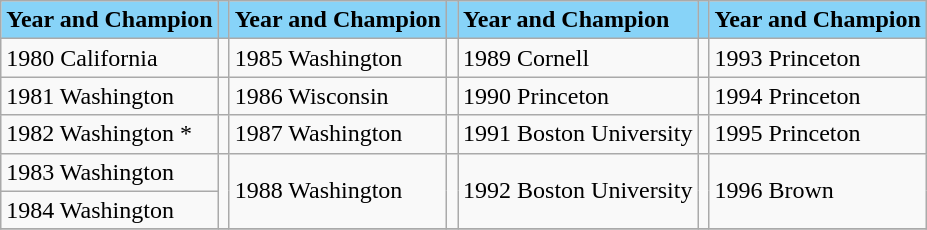<table class="wikitable">
<tr ! style="background-color: #87D3F8;">
<td><strong>Year and Champion</strong></td>
<td></td>
<td><strong>Year and Champion</strong></td>
<td></td>
<td><strong>Year and Champion</strong></td>
<td></td>
<td><strong>Year and Champion</strong></td>
</tr>
<tr --->
<td>1980 California</td>
<td></td>
<td>1985 Washington</td>
<td></td>
<td>1989 Cornell</td>
<td></td>
<td>1993 Princeton</td>
</tr>
<tr --->
<td>1981 Washington</td>
<td></td>
<td>1986 Wisconsin</td>
<td></td>
<td>1990 Princeton</td>
<td></td>
<td>1994 Princeton</td>
</tr>
<tr --->
<td>1982 Washington *</td>
<td></td>
<td>1987 Washington</td>
<td></td>
<td>1991 Boston University</td>
<td></td>
<td>1995 Princeton</td>
</tr>
<tr --->
<td>1983 Washington</td>
<td rowspan="2"></td>
<td rowspan="2">1988 Washington</td>
<td rowspan="2"></td>
<td rowspan="2">1992 Boston University</td>
<td rowspan="2"></td>
<td rowspan="2">1996 Brown</td>
</tr>
<tr --->
<td>1984 Washington</td>
</tr>
<tr --->
</tr>
</table>
